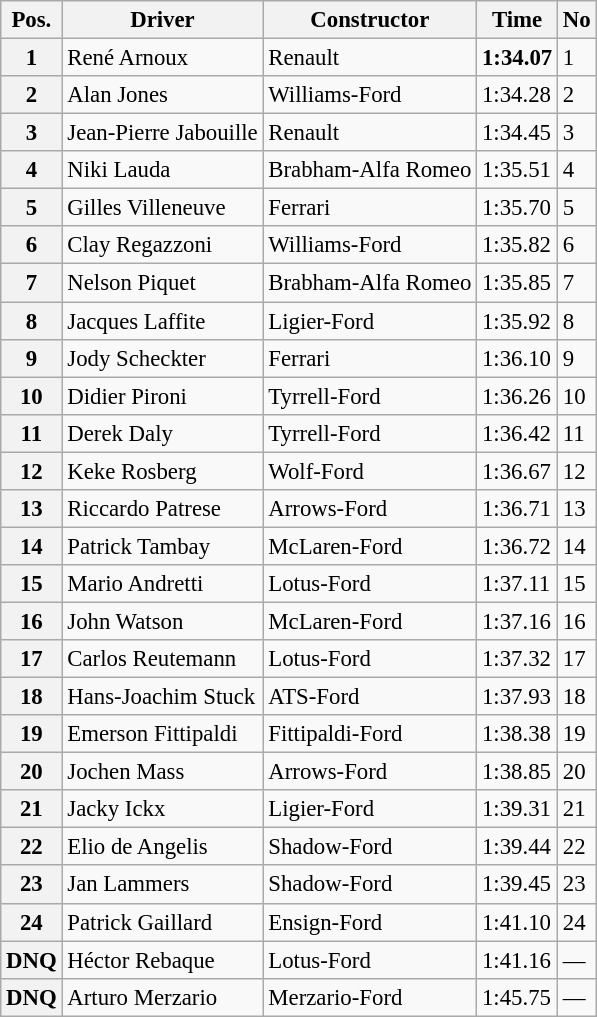<table class="wikitable sortable" style="font-size:95%;">
<tr>
<th>Pos.</th>
<th>Driver</th>
<th>Constructor</th>
<th>Time</th>
<th>No</th>
</tr>
<tr>
<th>1</th>
<td>René Arnoux</td>
<td>Renault</td>
<td><strong>1:34.07</strong></td>
<td>1</td>
</tr>
<tr>
<th>2</th>
<td>Alan Jones</td>
<td>Williams-Ford</td>
<td>1:34.28</td>
<td>2</td>
</tr>
<tr>
<th>3</th>
<td>Jean-Pierre Jabouille</td>
<td>Renault</td>
<td>1:34.45</td>
<td>3</td>
</tr>
<tr>
<th>4</th>
<td>Niki Lauda</td>
<td>Brabham-Alfa Romeo</td>
<td>1:35.51</td>
<td>4</td>
</tr>
<tr>
<th>5</th>
<td>Gilles Villeneuve</td>
<td>Ferrari</td>
<td>1:35.70</td>
<td>5</td>
</tr>
<tr>
<th>6</th>
<td>Clay Regazzoni</td>
<td>Williams-Ford</td>
<td>1:35.82</td>
<td>6</td>
</tr>
<tr>
<th>7</th>
<td>Nelson Piquet</td>
<td>Brabham-Alfa Romeo</td>
<td>1:35.85</td>
<td>7</td>
</tr>
<tr>
<th>8</th>
<td>Jacques Laffite</td>
<td>Ligier-Ford</td>
<td>1:35.92</td>
<td>8</td>
</tr>
<tr>
<th>9</th>
<td>Jody Scheckter</td>
<td>Ferrari</td>
<td>1:36.10</td>
<td>9</td>
</tr>
<tr>
<th>10</th>
<td>Didier Pironi</td>
<td>Tyrrell-Ford</td>
<td>1:36.26</td>
<td>10</td>
</tr>
<tr>
<th>11</th>
<td>Derek Daly</td>
<td>Tyrrell-Ford</td>
<td>1:36.42</td>
<td>11</td>
</tr>
<tr>
<th>12</th>
<td>Keke Rosberg</td>
<td>Wolf-Ford</td>
<td>1:36.67</td>
<td>12</td>
</tr>
<tr>
<th>13</th>
<td>Riccardo Patrese</td>
<td>Arrows-Ford</td>
<td>1:36.71</td>
<td>13</td>
</tr>
<tr>
<th>14</th>
<td>Patrick Tambay</td>
<td>McLaren-Ford</td>
<td>1:36.72</td>
<td>14</td>
</tr>
<tr>
<th>15</th>
<td>Mario Andretti</td>
<td>Lotus-Ford</td>
<td>1:37.11</td>
<td>15</td>
</tr>
<tr>
<th>16</th>
<td>John Watson</td>
<td>McLaren-Ford</td>
<td>1:37.16</td>
<td>16</td>
</tr>
<tr>
<th>17</th>
<td>Carlos Reutemann</td>
<td>Lotus-Ford</td>
<td>1:37.32</td>
<td>17</td>
</tr>
<tr>
<th>18</th>
<td>Hans-Joachim Stuck</td>
<td>ATS-Ford</td>
<td>1:37.93</td>
<td>18</td>
</tr>
<tr>
<th>19</th>
<td>Emerson Fittipaldi</td>
<td>Fittipaldi-Ford</td>
<td>1:38.38</td>
<td>19</td>
</tr>
<tr>
<th>20</th>
<td>Jochen Mass</td>
<td>Arrows-Ford</td>
<td>1:38.85</td>
<td>20</td>
</tr>
<tr>
<th>21</th>
<td>Jacky Ickx</td>
<td>Ligier-Ford</td>
<td>1:39.31</td>
<td>21</td>
</tr>
<tr>
<th>22</th>
<td>Elio de Angelis</td>
<td>Shadow-Ford</td>
<td>1:39.44</td>
<td>22</td>
</tr>
<tr>
<th>23</th>
<td>Jan Lammers</td>
<td>Shadow-Ford</td>
<td>1:39.45</td>
<td>23</td>
</tr>
<tr>
<th>24</th>
<td>Patrick Gaillard</td>
<td>Ensign-Ford</td>
<td>1:41.10</td>
<td>24</td>
</tr>
<tr>
<th>DNQ</th>
<td>Héctor Rebaque</td>
<td>Lotus-Ford</td>
<td>1:41.16</td>
<td>—</td>
</tr>
<tr>
<th>DNQ</th>
<td>Arturo Merzario</td>
<td>Merzario-Ford</td>
<td>1:45.75</td>
<td>—</td>
</tr>
</table>
